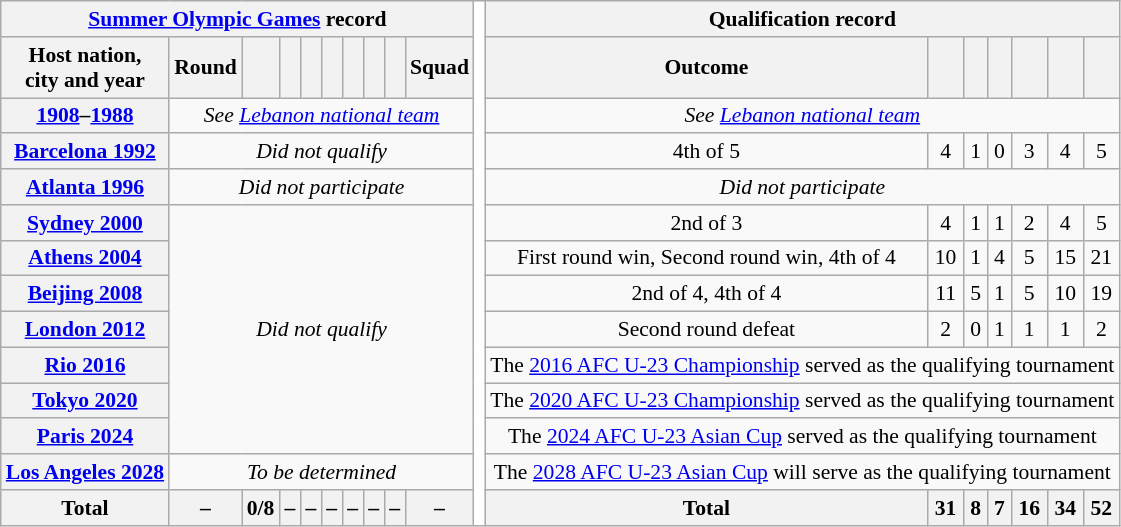<table class="wikitable plainrowheaders" style="min-width:50%; font-size:90%; text-align:center;">
<tr>
<th colspan=10 style="width:80px;"><a href='#'>Summer Olympic Games</a> record</th>
<th style="width:1%;background:white" rowspan="26"></th>
<th colspan=7>Qualification record</th>
</tr>
<tr>
<th scope="col">Host nation,<br>city and year</th>
<th scope="col">Round</th>
<th scope="col"></th>
<th scope="col"></th>
<th scope="col"></th>
<th scope="col"></th>
<th scope="col"></th>
<th scope="col"></th>
<th scope="col"></th>
<th scope="col">Squad</th>
<th scope="col">Outcome</th>
<th scope="col"></th>
<th scope="col"></th>
<th scope="col"></th>
<th scope="col"></th>
<th scope="col"></th>
<th scope="col"></th>
</tr>
<tr>
<th scope="row"><a href='#'>1908</a>–<a href='#'>1988</a></th>
<td colspan="9"><em>See <a href='#'>Lebanon national team</a></em></td>
<td colspan="7"><em>See <a href='#'>Lebanon national team</a></em></td>
</tr>
<tr>
<th scope="row"> <a href='#'>Barcelona 1992</a></th>
<td colspan="9"><em>Did not qualify</em></td>
<td>4th of 5</td>
<td>4</td>
<td>1</td>
<td>0</td>
<td>3</td>
<td>4</td>
<td>5</td>
</tr>
<tr>
<th scope="row"> <a href='#'>Atlanta 1996</a></th>
<td colspan="9"><em>Did not participate</em></td>
<td colspan="7"><em>Did not participate</em></td>
</tr>
<tr>
<th scope="row"> <a href='#'>Sydney 2000</a></th>
<td colspan="9" rowspan="7"><em>Did not qualify</em></td>
<td>2nd of 3</td>
<td>4</td>
<td>1</td>
<td>1</td>
<td>2</td>
<td>4</td>
<td>5</td>
</tr>
<tr>
<th scope="row"> <a href='#'>Athens 2004</a></th>
<td>First round win, Second round win, 4th of 4</td>
<td>10</td>
<td>1</td>
<td>4</td>
<td>5</td>
<td>15</td>
<td>21</td>
</tr>
<tr>
<th scope="row"> <a href='#'>Beijing 2008</a></th>
<td>2nd of 4, 4th of 4</td>
<td>11</td>
<td>5</td>
<td>1</td>
<td>5</td>
<td>10</td>
<td>19</td>
</tr>
<tr>
<th scope="row"> <a href='#'>London 2012</a></th>
<td>Second round defeat</td>
<td>2</td>
<td>0</td>
<td>1</td>
<td>1</td>
<td>1</td>
<td>2</td>
</tr>
<tr>
<th scope="row"> <a href='#'>Rio 2016</a></th>
<td colspan="7">The <a href='#'>2016 AFC U-23 Championship</a> served as the qualifying tournament</td>
</tr>
<tr>
<th scope="row"> <a href='#'>Tokyo 2020</a></th>
<td colspan="7">The <a href='#'>2020 AFC U-23 Championship</a> served as the qualifying tournament</td>
</tr>
<tr>
<th scope="row"> <a href='#'>Paris 2024</a></th>
<td colspan="7">The <a href='#'>2024 AFC U-23 Asian Cup</a> served as the qualifying tournament</td>
</tr>
<tr>
<th scope="row"> <a href='#'>Los Angeles 2028</a></th>
<td colspan="9"><em>To be determined</em></td>
<td colspan="7">The <a href='#'>2028 AFC U-23 Asian Cup</a> will serve as the qualifying tournament</td>
</tr>
<tr>
<th>Total</th>
<th>–</th>
<th>0/8</th>
<th>–</th>
<th>–</th>
<th>–</th>
<th>–</th>
<th>–</th>
<th>–</th>
<th>–</th>
<th>Total</th>
<th>31</th>
<th>8</th>
<th>7</th>
<th>16</th>
<th>34</th>
<th>52</th>
</tr>
</table>
